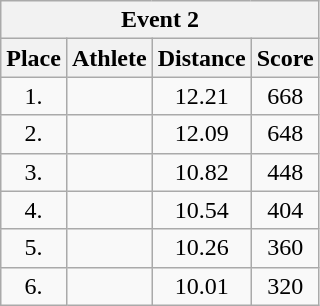<table class=wikitable style="text-align:center">
<tr>
<th colspan=4><strong>Event 2</strong></th>
</tr>
<tr>
<th>Place</th>
<th>Athlete</th>
<th>Distance</th>
<th>Score</th>
</tr>
<tr>
<td width=30>1.</td>
<td align=left></td>
<td>12.21</td>
<td>668</td>
</tr>
<tr>
<td>2.</td>
<td align=left></td>
<td>12.09</td>
<td>648</td>
</tr>
<tr>
<td>3.</td>
<td align=left></td>
<td>10.82</td>
<td>448</td>
</tr>
<tr>
<td>4.</td>
<td align=left></td>
<td>10.54</td>
<td>404</td>
</tr>
<tr>
<td>5.</td>
<td align=left></td>
<td>10.26</td>
<td>360</td>
</tr>
<tr>
<td>6.</td>
<td align=left></td>
<td>10.01</td>
<td>320</td>
</tr>
</table>
